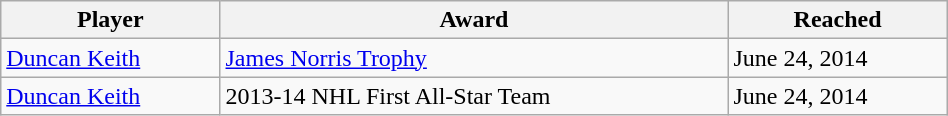<table class="wikitable"  style="width:50%;">
<tr>
<th>Player</th>
<th>Award</th>
<th>Reached</th>
</tr>
<tr>
<td><a href='#'>Duncan Keith</a></td>
<td><a href='#'>James Norris Trophy</a></td>
<td>June 24, 2014</td>
</tr>
<tr>
<td><a href='#'>Duncan Keith</a></td>
<td>2013-14 NHL First All-Star Team</td>
<td>June 24, 2014</td>
</tr>
</table>
